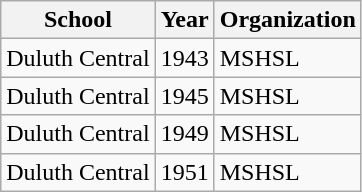<table class="wikitable">
<tr>
<th>School</th>
<th>Year</th>
<th>Organization</th>
</tr>
<tr>
<td>Duluth Central</td>
<td>1943</td>
<td>MSHSL</td>
</tr>
<tr>
<td>Duluth Central</td>
<td>1945</td>
<td>MSHSL</td>
</tr>
<tr>
<td>Duluth Central</td>
<td>1949</td>
<td>MSHSL</td>
</tr>
<tr>
<td>Duluth Central</td>
<td>1951</td>
<td>MSHSL</td>
</tr>
</table>
